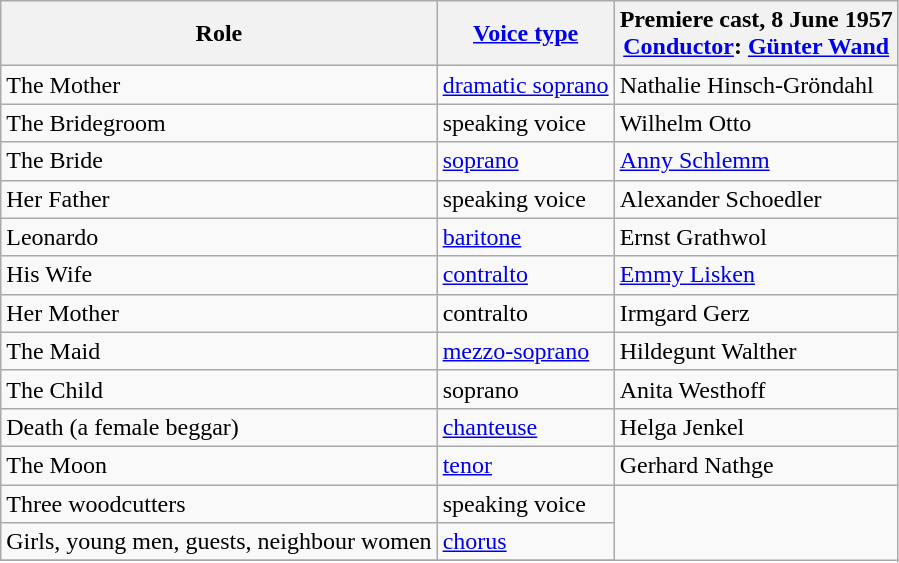<table class="wikitable">
<tr>
<th>Role</th>
<th><a href='#'>Voice type</a></th>
<th>Premiere cast, 8 June 1957<br><a href='#'>Conductor</a>: <a href='#'>Günter Wand</a></th>
</tr>
<tr>
<td>The Mother</td>
<td><a href='#'>dramatic soprano</a></td>
<td>Nathalie Hinsch-Gröndahl</td>
</tr>
<tr>
<td>The Bridegroom</td>
<td>speaking voice</td>
<td>Wilhelm Otto</td>
</tr>
<tr>
<td>The Bride</td>
<td><a href='#'>soprano</a></td>
<td><a href='#'>Anny Schlemm</a></td>
</tr>
<tr>
<td>Her Father</td>
<td>speaking voice</td>
<td>Alexander Schoedler</td>
</tr>
<tr>
<td>Leonardo</td>
<td><a href='#'>baritone</a></td>
<td>Ernst Grathwol</td>
</tr>
<tr>
<td>His Wife</td>
<td><a href='#'>contralto</a></td>
<td><a href='#'>Emmy Lisken</a></td>
</tr>
<tr>
<td>Her Mother</td>
<td>contralto</td>
<td>Irmgard Gerz</td>
</tr>
<tr>
<td>The Maid</td>
<td><a href='#'>mezzo-soprano</a></td>
<td>Hildegunt Walther</td>
</tr>
<tr>
<td>The Child</td>
<td>soprano</td>
<td>Anita Westhoff</td>
</tr>
<tr>
<td>Death (a female beggar)</td>
<td><a href='#'>chanteuse</a></td>
<td>Helga Jenkel</td>
</tr>
<tr>
<td>The Moon</td>
<td><a href='#'>tenor</a></td>
<td>Gerhard Nathge</td>
</tr>
<tr>
<td>Three woodcutters</td>
<td>speaking voice</td>
</tr>
<tr>
<td>Girls, young men, guests, neighbour women</td>
<td><a href='#'>chorus</a></td>
</tr>
<tr>
</tr>
</table>
